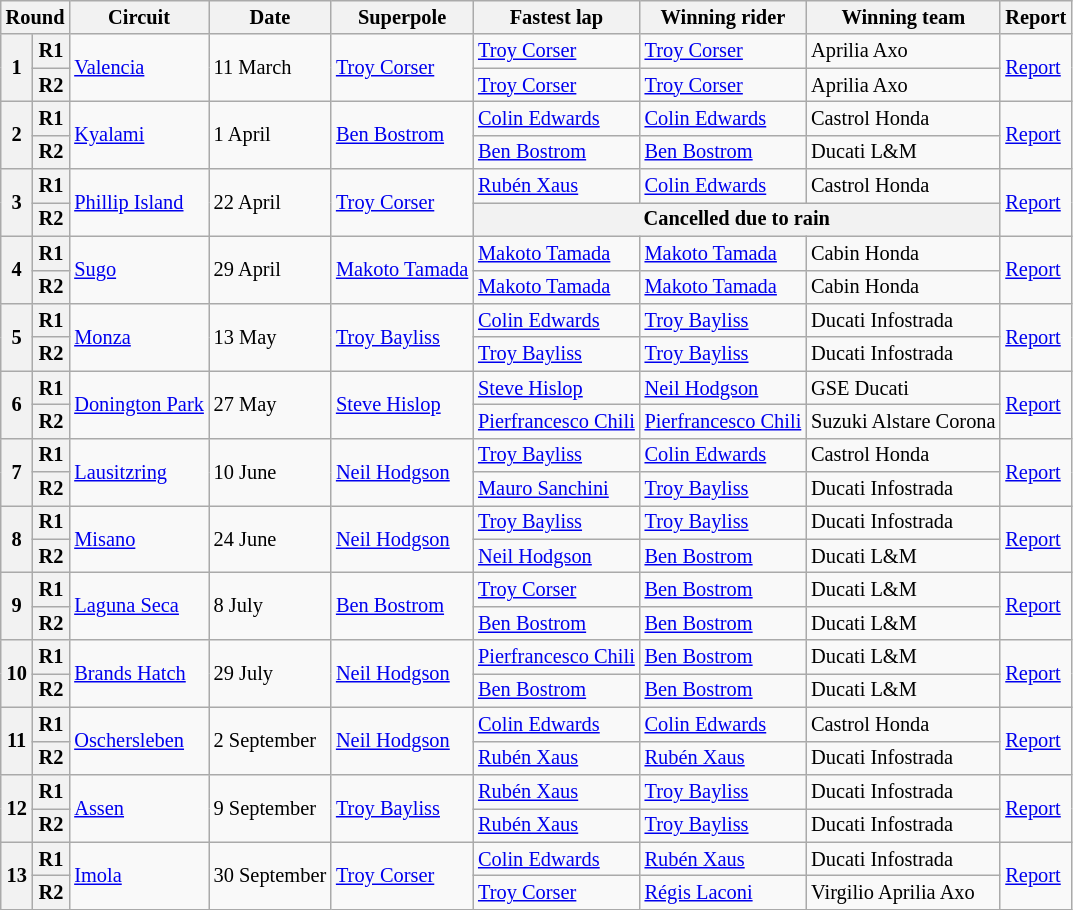<table class="wikitable" style="font-size: 85%">
<tr>
<th colspan=2>Round</th>
<th>Circuit</th>
<th>Date</th>
<th>Superpole</th>
<th>Fastest lap</th>
<th>Winning rider</th>
<th>Winning team</th>
<th>Report</th>
</tr>
<tr>
<th rowspan=2>1</th>
<th>R1</th>
<td rowspan=2> <a href='#'>Valencia</a></td>
<td rowspan=2>11 March</td>
<td rowspan=2> <a href='#'>Troy Corser</a></td>
<td> <a href='#'>Troy Corser</a></td>
<td> <a href='#'>Troy Corser</a></td>
<td>Aprilia Axo</td>
<td rowspan=2><a href='#'>Report</a></td>
</tr>
<tr>
<th>R2</th>
<td> <a href='#'>Troy Corser</a></td>
<td> <a href='#'>Troy Corser</a></td>
<td>Aprilia Axo</td>
</tr>
<tr>
<th rowspan=2>2</th>
<th>R1</th>
<td rowspan=2> <a href='#'>Kyalami</a></td>
<td rowspan=2>1 April</td>
<td rowspan=2> <a href='#'>Ben Bostrom</a></td>
<td> <a href='#'>Colin Edwards</a></td>
<td> <a href='#'>Colin Edwards</a></td>
<td>Castrol Honda</td>
<td rowspan=2><a href='#'>Report</a></td>
</tr>
<tr>
<th>R2</th>
<td> <a href='#'>Ben Bostrom</a></td>
<td> <a href='#'>Ben Bostrom</a></td>
<td>Ducati L&M</td>
</tr>
<tr>
<th rowspan=2>3</th>
<th>R1</th>
<td rowspan=2> <a href='#'>Phillip Island</a></td>
<td rowspan=2>22 April</td>
<td rowspan=2> <a href='#'>Troy Corser</a></td>
<td> <a href='#'>Rubén Xaus</a></td>
<td> <a href='#'>Colin Edwards</a></td>
<td>Castrol Honda</td>
<td rowspan=2><a href='#'>Report</a></td>
</tr>
<tr>
<th>R2</th>
<th colspan=3>Cancelled due to rain</th>
</tr>
<tr>
<th rowspan=2>4</th>
<th>R1</th>
<td rowspan=2> <a href='#'>Sugo</a></td>
<td rowspan=2>29 April</td>
<td rowspan=2> <a href='#'>Makoto Tamada</a></td>
<td> <a href='#'>Makoto Tamada</a></td>
<td> <a href='#'>Makoto Tamada</a></td>
<td>Cabin Honda</td>
<td rowspan=2><a href='#'>Report</a></td>
</tr>
<tr>
<th>R2</th>
<td> <a href='#'>Makoto Tamada</a></td>
<td> <a href='#'>Makoto Tamada</a></td>
<td>Cabin Honda</td>
</tr>
<tr>
<th rowspan=2>5</th>
<th>R1</th>
<td rowspan=2> <a href='#'>Monza</a></td>
<td rowspan=2>13 May</td>
<td rowspan=2> <a href='#'>Troy Bayliss</a></td>
<td> <a href='#'>Colin Edwards</a></td>
<td> <a href='#'>Troy Bayliss</a></td>
<td>Ducati Infostrada</td>
<td rowspan=2><a href='#'>Report</a></td>
</tr>
<tr>
<th>R2</th>
<td> <a href='#'>Troy Bayliss</a></td>
<td> <a href='#'>Troy Bayliss</a></td>
<td>Ducati Infostrada</td>
</tr>
<tr>
<th rowspan=2>6</th>
<th>R1</th>
<td rowspan=2> <a href='#'>Donington Park</a></td>
<td rowspan=2>27 May</td>
<td rowspan=2> <a href='#'>Steve Hislop</a></td>
<td> <a href='#'>Steve Hislop</a></td>
<td> <a href='#'>Neil Hodgson</a></td>
<td>GSE Ducati</td>
<td rowspan=2><a href='#'>Report</a></td>
</tr>
<tr>
<th>R2</th>
<td> <a href='#'>Pierfrancesco Chili</a></td>
<td> <a href='#'>Pierfrancesco Chili</a></td>
<td>Suzuki Alstare Corona</td>
</tr>
<tr>
<th rowspan=2>7</th>
<th>R1</th>
<td rowspan=2> <a href='#'>Lausitzring</a></td>
<td rowspan=2>10 June</td>
<td rowspan=2> <a href='#'>Neil Hodgson</a></td>
<td> <a href='#'>Troy Bayliss</a></td>
<td> <a href='#'>Colin Edwards</a></td>
<td>Castrol Honda</td>
<td rowspan=2><a href='#'>Report</a></td>
</tr>
<tr>
<th>R2</th>
<td> <a href='#'>Mauro Sanchini</a></td>
<td> <a href='#'>Troy Bayliss</a></td>
<td>Ducati Infostrada</td>
</tr>
<tr>
<th rowspan=2>8</th>
<th>R1</th>
<td rowspan=2> <a href='#'>Misano</a></td>
<td rowspan=2>24 June</td>
<td rowspan=2> <a href='#'>Neil Hodgson</a></td>
<td> <a href='#'>Troy Bayliss</a></td>
<td> <a href='#'>Troy Bayliss</a></td>
<td>Ducati Infostrada</td>
<td rowspan=2><a href='#'>Report</a></td>
</tr>
<tr>
<th>R2</th>
<td> <a href='#'>Neil Hodgson</a></td>
<td> <a href='#'>Ben Bostrom</a></td>
<td>Ducati L&M</td>
</tr>
<tr>
<th rowspan=2>9</th>
<th>R1</th>
<td rowspan=2> <a href='#'>Laguna Seca</a></td>
<td rowspan=2>8 July</td>
<td rowspan=2> <a href='#'>Ben Bostrom</a></td>
<td> <a href='#'>Troy Corser</a></td>
<td> <a href='#'>Ben Bostrom</a></td>
<td>Ducati L&M</td>
<td rowspan=2><a href='#'>Report</a></td>
</tr>
<tr>
<th>R2</th>
<td> <a href='#'>Ben Bostrom</a></td>
<td> <a href='#'>Ben Bostrom</a></td>
<td>Ducati L&M</td>
</tr>
<tr>
<th rowspan=2>10</th>
<th>R1</th>
<td rowspan=2> <a href='#'>Brands Hatch</a></td>
<td rowspan=2>29 July</td>
<td rowspan=2> <a href='#'>Neil Hodgson</a></td>
<td> <a href='#'>Pierfrancesco Chili</a></td>
<td> <a href='#'>Ben Bostrom</a></td>
<td>Ducati L&M</td>
<td rowspan=2><a href='#'>Report</a></td>
</tr>
<tr>
<th>R2</th>
<td> <a href='#'>Ben Bostrom</a></td>
<td> <a href='#'>Ben Bostrom</a></td>
<td>Ducati L&M</td>
</tr>
<tr>
<th rowspan=2>11</th>
<th>R1</th>
<td rowspan=2> <a href='#'>Oschersleben</a></td>
<td rowspan=2>2 September</td>
<td rowspan=2> <a href='#'>Neil Hodgson</a></td>
<td> <a href='#'>Colin Edwards</a></td>
<td> <a href='#'>Colin Edwards</a></td>
<td>Castrol Honda</td>
<td rowspan=2><a href='#'>Report</a></td>
</tr>
<tr>
<th>R2</th>
<td> <a href='#'>Rubén Xaus</a></td>
<td> <a href='#'>Rubén Xaus</a></td>
<td>Ducati Infostrada</td>
</tr>
<tr>
<th rowspan=2>12</th>
<th>R1</th>
<td rowspan=2> <a href='#'>Assen</a></td>
<td rowspan=2>9 September</td>
<td rowspan=2> <a href='#'>Troy Bayliss</a></td>
<td> <a href='#'>Rubén Xaus</a></td>
<td> <a href='#'>Troy Bayliss</a></td>
<td>Ducati Infostrada</td>
<td rowspan=2><a href='#'>Report</a></td>
</tr>
<tr>
<th>R2</th>
<td> <a href='#'>Rubén Xaus</a></td>
<td> <a href='#'>Troy Bayliss</a></td>
<td>Ducati Infostrada</td>
</tr>
<tr>
<th rowspan=2>13</th>
<th>R1</th>
<td rowspan=2> <a href='#'>Imola</a></td>
<td rowspan=2>30 September</td>
<td rowspan=2> <a href='#'>Troy Corser</a></td>
<td> <a href='#'>Colin Edwards</a></td>
<td> <a href='#'>Rubén Xaus</a></td>
<td>Ducati Infostrada</td>
<td rowspan=2><a href='#'>Report</a></td>
</tr>
<tr>
<th>R2</th>
<td> <a href='#'>Troy Corser</a></td>
<td> <a href='#'>Régis Laconi</a></td>
<td>Virgilio Aprilia Axo</td>
</tr>
</table>
